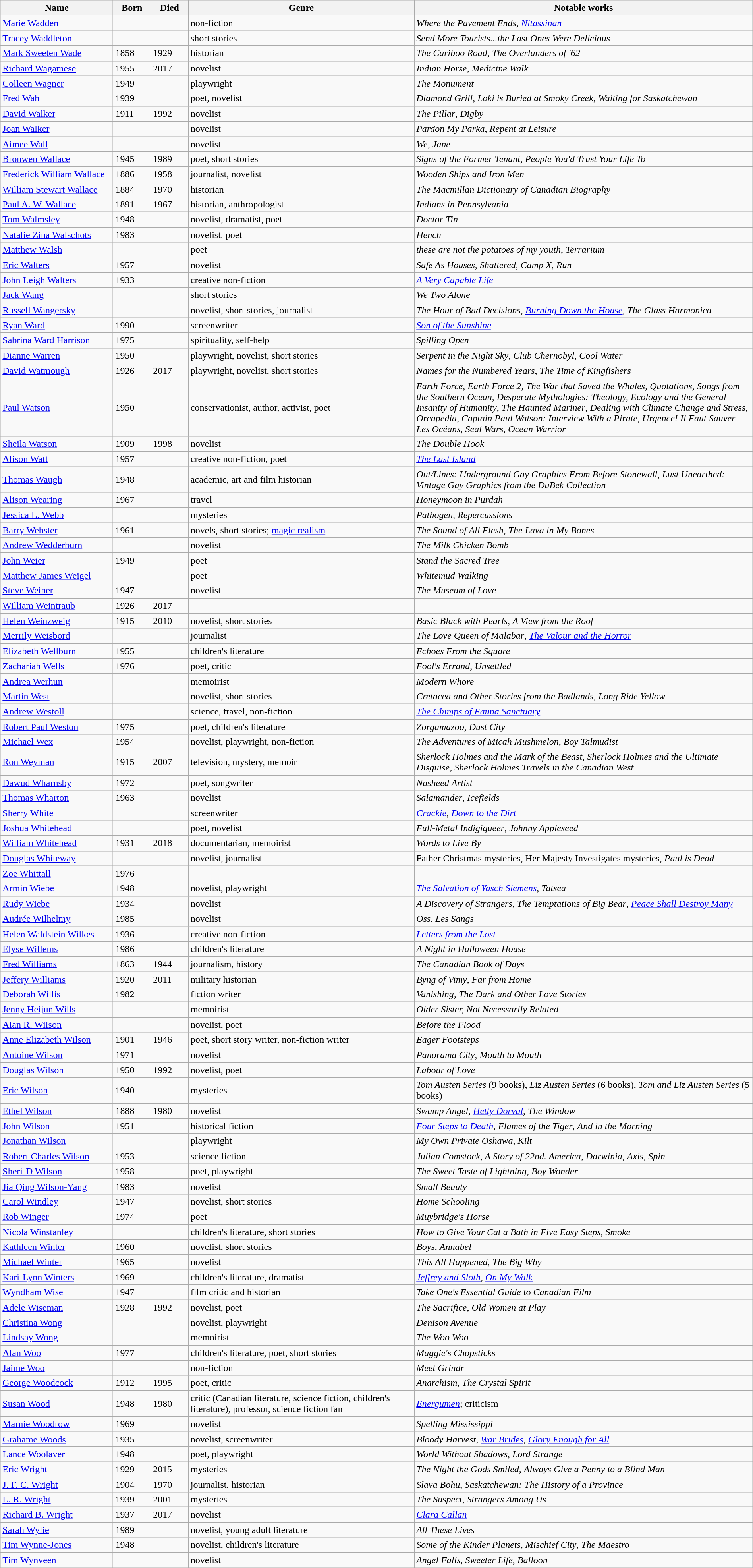<table class="wikitable sortable" style="text-align:left; line-height:18px; width:100%;">
<tr>
<th scope="col" style="width:15%;">Name</th>
<th scope="col" style="width:5%;">Born</th>
<th scope="col" style="width:5%;">Died</th>
<th scope="col" style="width:30%;">Genre</th>
<th scope="col" style="width:45%;">Notable works</th>
</tr>
<tr>
<td scope="row"><a href='#'>Marie Wadden</a></td>
<td></td>
<td></td>
<td>non-fiction</td>
<td><em>Where the Pavement Ends</em>, <em><a href='#'>Nitassinan</a></em></td>
</tr>
<tr>
<td scope="row"><a href='#'>Tracey Waddleton</a></td>
<td></td>
<td></td>
<td>short stories</td>
<td><em>Send More Tourists...the Last Ones Were Delicious</em></td>
</tr>
<tr>
<td scope="row"><a href='#'>Mark Sweeten Wade</a></td>
<td>1858</td>
<td>1929</td>
<td>historian</td>
<td><em>The Cariboo Road</em>, <em>The Overlanders of '62</em></td>
</tr>
<tr>
<td scope="row"><a href='#'>Richard Wagamese</a></td>
<td>1955</td>
<td>2017</td>
<td>novelist</td>
<td><em>Indian Horse</em>, <em>Medicine Walk</em></td>
</tr>
<tr>
<td scope="row"><a href='#'>Colleen Wagner</a></td>
<td>1949</td>
<td></td>
<td>playwright</td>
<td><em>The Monument</em></td>
</tr>
<tr>
<td scope="row"><a href='#'>Fred Wah</a></td>
<td>1939</td>
<td></td>
<td>poet, novelist</td>
<td><em>Diamond Grill</em>, <em>Loki is Buried at Smoky Creek</em>, <em>Waiting for Saskatchewan</em></td>
</tr>
<tr>
<td scope="row"><a href='#'>David Walker</a></td>
<td>1911</td>
<td>1992</td>
<td>novelist</td>
<td><em>The Pillar</em>, <em>Digby</em></td>
</tr>
<tr>
<td scope="row"><a href='#'>Joan Walker</a></td>
<td></td>
<td></td>
<td>novelist</td>
<td><em>Pardon My Parka</em>, <em>Repent at Leisure</em></td>
</tr>
<tr>
<td scope="row"><a href='#'>Aimee Wall</a></td>
<td></td>
<td></td>
<td>novelist</td>
<td><em>We, Jane</em></td>
</tr>
<tr>
<td scope="row"><a href='#'>Bronwen Wallace</a></td>
<td>1945</td>
<td>1989</td>
<td>poet, short stories</td>
<td><em>Signs of the Former Tenant</em>, <em>People You'd Trust Your Life To</em></td>
</tr>
<tr>
<td scope="row"><a href='#'>Frederick William Wallace</a></td>
<td>1886</td>
<td>1958</td>
<td>journalist, novelist</td>
<td><em>Wooden Ships and Iron Men</em></td>
</tr>
<tr>
<td scope="row"><a href='#'>William Stewart Wallace</a></td>
<td>1884</td>
<td>1970</td>
<td>historian</td>
<td><em>The Macmillan Dictionary of Canadian Biography</em></td>
</tr>
<tr>
<td scope="row"><a href='#'>Paul A. W. Wallace</a></td>
<td>1891</td>
<td>1967</td>
<td>historian, anthropologist</td>
<td><em>Indians in Pennsylvania</em></td>
</tr>
<tr>
<td scope="row"><a href='#'>Tom Walmsley</a></td>
<td>1948</td>
<td></td>
<td>novelist, dramatist, poet</td>
<td><em>Doctor Tin</em></td>
</tr>
<tr>
<td scope="row"><a href='#'>Natalie Zina Walschots</a></td>
<td>1983</td>
<td></td>
<td>novelist, poet</td>
<td><em>Hench</em></td>
</tr>
<tr>
<td scope="row"><a href='#'>Matthew Walsh</a></td>
<td></td>
<td></td>
<td>poet</td>
<td><em>these are not the potatoes of my youth</em>, <em>Terrarium</em></td>
</tr>
<tr>
<td scope="row"><a href='#'>Eric Walters</a></td>
<td>1957</td>
<td></td>
<td>novelist</td>
<td><em>Safe As Houses</em>, <em>Shattered</em>, <em>Camp X</em>, <em>Run</em></td>
</tr>
<tr>
<td scope="row"><a href='#'>John Leigh Walters</a></td>
<td>1933</td>
<td></td>
<td>creative non-fiction</td>
<td><em><a href='#'>A Very Capable Life</a></em></td>
</tr>
<tr>
<td scope="row"><a href='#'>Jack Wang</a></td>
<td></td>
<td></td>
<td>short stories</td>
<td><em>We Two Alone</em></td>
</tr>
<tr>
<td scope="row"><a href='#'>Russell Wangersky</a></td>
<td></td>
<td></td>
<td>novelist, short stories, journalist</td>
<td><em>The Hour of Bad Decisions</em>, <em><a href='#'>Burning Down the House</a></em>, <em>The Glass Harmonica</em></td>
</tr>
<tr>
<td scope="row"><a href='#'>Ryan Ward</a></td>
<td>1990</td>
<td></td>
<td>screenwriter</td>
<td><em><a href='#'>Son of the Sunshine</a></em></td>
</tr>
<tr>
<td scope="row"><a href='#'>Sabrina Ward Harrison</a></td>
<td>1975</td>
<td></td>
<td>spirituality, self-help</td>
<td><em>Spilling Open</em></td>
</tr>
<tr>
<td scope="row"><a href='#'>Dianne Warren</a></td>
<td>1950</td>
<td></td>
<td>playwright, novelist, short stories</td>
<td><em>Serpent in the Night Sky</em>, <em>Club Chernobyl</em>, <em>Cool Water</em></td>
</tr>
<tr>
<td scope="row"><a href='#'>David Watmough</a></td>
<td>1926</td>
<td>2017</td>
<td>playwright, novelist, short stories</td>
<td><em>Names for the Numbered Years</em>, <em>The Time of Kingfishers</em></td>
</tr>
<tr>
<td scope="row"><a href='#'>Paul Watson</a></td>
<td>1950</td>
<td></td>
<td>conservationist, author, activist, poet</td>
<td><em>Earth Force</em>, <em>Earth Force 2</em>, <em>The War that Saved the Whales</em>, <em>Quotations</em>, <em>Songs from the Southern Ocean</em>, <em>Desperate Mythologies: Theology, Ecology and the General Insanity of Humanity</em>, <em>The Haunted Mariner</em>, <em>Dealing with Climate Change and Stress</em>, <em>Orcapedia</em>, <em>Captain Paul Watson: Interview With a Pirate</em>, <em>Urgence! Il Faut Sauver Les Océans</em>, <em>Seal Wars</em>, <em>Ocean Warrior</em></td>
</tr>
<tr>
<td scope="row"><a href='#'>Sheila Watson</a></td>
<td>1909</td>
<td>1998</td>
<td>novelist</td>
<td><em>The Double Hook</em></td>
</tr>
<tr>
<td scope="row"><a href='#'>Alison Watt</a></td>
<td>1957</td>
<td></td>
<td>creative non-fiction, poet</td>
<td><em><a href='#'>The Last Island</a></em></td>
</tr>
<tr>
<td scope="row"><a href='#'>Thomas Waugh</a></td>
<td>1948</td>
<td></td>
<td>academic, art and film historian</td>
<td><em>Out/Lines: Underground Gay Graphics From Before Stonewall</em>, <em>Lust Unearthed: Vintage Gay Graphics from the DuBek Collection</em></td>
</tr>
<tr>
<td scope="row"><a href='#'>Alison Wearing</a></td>
<td>1967</td>
<td></td>
<td>travel</td>
<td><em>Honeymoon in Purdah</em></td>
</tr>
<tr>
<td scope="row"><a href='#'>Jessica L. Webb</a></td>
<td></td>
<td></td>
<td>mysteries</td>
<td><em>Pathogen</em>, <em>Repercussions</em></td>
</tr>
<tr>
<td scope="row"><a href='#'>Barry Webster</a></td>
<td>1961</td>
<td></td>
<td>novels, short stories; <a href='#'>magic realism</a></td>
<td><em>The Sound of All Flesh</em>, <em>The Lava in My Bones</em></td>
</tr>
<tr>
<td scope="row"><a href='#'>Andrew Wedderburn</a></td>
<td></td>
<td></td>
<td>novelist</td>
<td><em>The Milk Chicken Bomb</em></td>
</tr>
<tr>
<td scope="row"><a href='#'>John Weier</a></td>
<td>1949</td>
<td></td>
<td>poet</td>
<td><em>Stand the Sacred Tree</em></td>
</tr>
<tr>
<td scope="row"><a href='#'>Matthew James Weigel</a></td>
<td></td>
<td></td>
<td>poet</td>
<td><em>Whitemud Walking</em></td>
</tr>
<tr>
<td scope="row"><a href='#'>Steve Weiner</a></td>
<td>1947</td>
<td></td>
<td>novelist</td>
<td><em>The Museum of Love</em></td>
</tr>
<tr>
<td scope="row"><a href='#'>William Weintraub</a></td>
<td>1926</td>
<td>2017</td>
<td></td>
<td></td>
</tr>
<tr>
<td scope="row"><a href='#'>Helen Weinzweig</a></td>
<td>1915</td>
<td>2010</td>
<td>novelist, short stories</td>
<td><em>Basic Black with Pearls</em>, <em>A View from the Roof</em></td>
</tr>
<tr>
<td scope="row"><a href='#'>Merrily Weisbord</a></td>
<td></td>
<td></td>
<td>journalist</td>
<td><em>The Love Queen of Malabar</em>, <em><a href='#'>The Valour and the Horror</a></em></td>
</tr>
<tr>
<td scope="row"><a href='#'>Elizabeth Wellburn</a></td>
<td>1955</td>
<td></td>
<td>children's literature</td>
<td><em>Echoes From the Square</em></td>
</tr>
<tr>
<td scope="row"><a href='#'>Zachariah Wells</a></td>
<td>1976</td>
<td></td>
<td>poet, critic</td>
<td><em>Fool's Errand</em>, <em>Unsettled</em></td>
</tr>
<tr>
<td scope="row"><a href='#'>Andrea Werhun</a></td>
<td></td>
<td></td>
<td>memoirist</td>
<td><em>Modern Whore</em></td>
</tr>
<tr>
<td scope="row"><a href='#'>Martin West</a></td>
<td></td>
<td></td>
<td>novelist, short stories</td>
<td><em>Cretacea and Other Stories from the Badlands</em>, <em>Long Ride Yellow</em></td>
</tr>
<tr>
<td scope="row"><a href='#'>Andrew Westoll</a></td>
<td></td>
<td></td>
<td>science, travel, non-fiction</td>
<td><em><a href='#'>The Chimps of Fauna Sanctuary</a></em></td>
</tr>
<tr>
<td scope="row"><a href='#'>Robert Paul Weston</a></td>
<td>1975</td>
<td></td>
<td>poet, children's literature</td>
<td><em>Zorgamazoo</em>, <em>Dust City</em></td>
</tr>
<tr>
<td scope="row"><a href='#'>Michael Wex</a></td>
<td>1954</td>
<td></td>
<td>novelist, playwright, non-fiction</td>
<td><em>The Adventures of Micah Mushmelon, Boy Talmudist</em></td>
</tr>
<tr>
<td scope="row"><a href='#'>Ron Weyman</a></td>
<td>1915</td>
<td>2007</td>
<td>television, mystery, memoir</td>
<td><em>Sherlock Holmes and the Mark of the Beast</em>, <em>Sherlock Holmes and the Ultimate Disguise</em>, <em>Sherlock Holmes Travels in the Canadian West</em></td>
</tr>
<tr>
<td scope="row"><a href='#'>Dawud Wharnsby</a></td>
<td>1972</td>
<td></td>
<td>poet, songwriter</td>
<td><em>Nasheed Artist</em></td>
</tr>
<tr>
<td scope="row"><a href='#'>Thomas Wharton</a></td>
<td>1963</td>
<td></td>
<td>novelist</td>
<td><em>Salamander</em>, <em>Icefields</em></td>
</tr>
<tr>
<td scope="row"><a href='#'>Sherry White</a></td>
<td></td>
<td></td>
<td>screenwriter</td>
<td><em><a href='#'>Crackie</a></em>, <em><a href='#'>Down to the Dirt</a></em></td>
</tr>
<tr>
<td scope="row"><a href='#'>Joshua Whitehead</a></td>
<td></td>
<td></td>
<td>poet, novelist</td>
<td><em>Full-Metal Indigiqueer</em>, <em>Johnny Appleseed</em></td>
</tr>
<tr>
<td scope="row"><a href='#'>William Whitehead</a></td>
<td>1931</td>
<td>2018</td>
<td>documentarian, memoirist</td>
<td><em>Words to Live By</em></td>
</tr>
<tr>
<td scope="row"><a href='#'>Douglas Whiteway</a></td>
<td></td>
<td></td>
<td>novelist, journalist</td>
<td>Father Christmas mysteries, Her Majesty Investigates mysteries, <em>Paul is Dead</em></td>
</tr>
<tr>
<td scope="row"><a href='#'>Zoe Whittall</a></td>
<td>1976</td>
<td></td>
<td></td>
<td></td>
</tr>
<tr>
<td scope="row"><a href='#'>Armin Wiebe</a></td>
<td>1948</td>
<td></td>
<td>novelist, playwright</td>
<td><em><a href='#'>The Salvation of Yasch Siemens</a></em>, <em>Tatsea</em></td>
</tr>
<tr>
<td scope="row"><a href='#'>Rudy Wiebe</a></td>
<td>1934</td>
<td></td>
<td>novelist</td>
<td><em>A Discovery of Strangers</em>, <em>The Temptations of Big Bear</em>, <em><a href='#'>Peace Shall Destroy Many</a></em></td>
</tr>
<tr>
<td scope="row"><a href='#'>Audrée Wilhelmy</a></td>
<td>1985</td>
<td></td>
<td>novelist</td>
<td><em>Oss</em>, <em>Les Sangs</em></td>
</tr>
<tr>
<td scope="row"><a href='#'>Helen Waldstein Wilkes</a></td>
<td>1936</td>
<td></td>
<td>creative non-fiction</td>
<td><em><a href='#'>Letters from the Lost</a></em></td>
</tr>
<tr>
<td scope="row"><a href='#'>Elyse Willems</a></td>
<td>1986</td>
<td></td>
<td>children's literature</td>
<td><em>A Night in Halloween House</em></td>
</tr>
<tr>
<td scope="row"><a href='#'>Fred Williams</a></td>
<td>1863</td>
<td>1944</td>
<td>journalism, history</td>
<td><em>The Canadian Book of Days</em></td>
</tr>
<tr>
<td scope="row"><a href='#'>Jeffery Williams</a></td>
<td>1920</td>
<td>2011</td>
<td>military historian</td>
<td><em>Byng of Vimy</em>, <em>Far from Home</em></td>
</tr>
<tr>
<td scope="row"><a href='#'>Deborah Willis</a></td>
<td>1982</td>
<td></td>
<td>fiction writer</td>
<td><em>Vanishing</em>, <em>The Dark and Other Love Stories</em></td>
</tr>
<tr>
<td scope="row"><a href='#'>Jenny Heijun Wills</a></td>
<td></td>
<td></td>
<td>memoirist</td>
<td><em>Older Sister, Not Necessarily Related</em></td>
</tr>
<tr>
<td scope="row"><a href='#'>Alan R. Wilson</a></td>
<td></td>
<td></td>
<td>novelist, poet</td>
<td><em>Before the Flood</em></td>
</tr>
<tr>
<td scope="row"><a href='#'>Anne Elizabeth Wilson</a></td>
<td>1901</td>
<td>1946</td>
<td>poet, short story writer, non-fiction writer</td>
<td><em>Eager Footsteps</em></td>
</tr>
<tr>
<td scope="row"><a href='#'>Antoine Wilson</a></td>
<td>1971</td>
<td></td>
<td>novelist</td>
<td><em>Panorama City</em>, <em>Mouth to Mouth</em></td>
</tr>
<tr>
<td scope="row"><a href='#'>Douglas Wilson</a></td>
<td>1950</td>
<td>1992</td>
<td>novelist, poet</td>
<td><em>Labour of Love</em></td>
</tr>
<tr>
<td scope="row"><a href='#'>Eric Wilson</a></td>
<td>1940</td>
<td></td>
<td>mysteries</td>
<td><em>Tom Austen Series</em> (9 books),  <em>Liz Austen Series</em> (6 books), <em>Tom and Liz Austen Series</em> (5 books)</td>
</tr>
<tr>
<td scope="row"><a href='#'>Ethel Wilson</a></td>
<td>1888</td>
<td>1980</td>
<td>novelist</td>
<td><em>Swamp Angel</em>, <em><a href='#'>Hetty Dorval</a></em>, <em>The Window</em></td>
</tr>
<tr>
<td scope="row"><a href='#'>John Wilson</a></td>
<td>1951</td>
<td></td>
<td>historical fiction</td>
<td><em><a href='#'>Four Steps to Death</a></em>, <em>Flames of the Tiger</em>, <em>And in the Morning</em></td>
</tr>
<tr>
<td scope="row"><a href='#'>Jonathan Wilson</a></td>
<td></td>
<td></td>
<td>playwright</td>
<td><em>My Own Private Oshawa</em>, <em>Kilt</em></td>
</tr>
<tr>
<td scope="row"><a href='#'>Robert Charles Wilson</a></td>
<td>1953</td>
<td></td>
<td>science fiction</td>
<td><em>Julian Comstock, A Story of 22nd. America</em>, <em>Darwinia</em>, <em>Axis</em>, <em>Spin</em></td>
</tr>
<tr>
<td scope="row"><a href='#'>Sheri-D Wilson</a></td>
<td>1958</td>
<td></td>
<td>poet, playwright</td>
<td><em>The Sweet Taste of Lightning</em>, <em>Boy Wonder</em></td>
</tr>
<tr>
<td scope="row"><a href='#'>Jia Qing Wilson-Yang</a></td>
<td>1983</td>
<td></td>
<td>novelist</td>
<td><em>Small Beauty</em></td>
</tr>
<tr>
<td scope="row"><a href='#'>Carol Windley</a></td>
<td>1947</td>
<td></td>
<td>novelist, short stories</td>
<td><em>Home Schooling</em></td>
</tr>
<tr>
<td scope="row"><a href='#'>Rob Winger</a></td>
<td>1974</td>
<td></td>
<td>poet</td>
<td><em>Muybridge's Horse</em></td>
</tr>
<tr>
<td scope="row"><a href='#'>Nicola Winstanley</a></td>
<td></td>
<td></td>
<td>children's literature, short stories</td>
<td><em>How to Give Your Cat a Bath in Five Easy Steps</em>, <em>Smoke</em></td>
</tr>
<tr>
<td scope="row"><a href='#'>Kathleen Winter</a></td>
<td>1960</td>
<td></td>
<td>novelist, short stories</td>
<td><em>Boys</em>, <em>Annabel</em></td>
</tr>
<tr>
<td scope="row"><a href='#'>Michael Winter</a></td>
<td>1965</td>
<td></td>
<td>novelist</td>
<td><em>This All Happened</em>, <em>The Big Why</em></td>
</tr>
<tr>
<td scope="row"><a href='#'>Kari-Lynn Winters</a></td>
<td>1969</td>
<td></td>
<td>children's literature, dramatist</td>
<td><em><a href='#'>Jeffrey and Sloth</a></em>, <em><a href='#'>On My Walk</a></em></td>
</tr>
<tr>
<td scope="row"><a href='#'>Wyndham Wise</a></td>
<td>1947</td>
<td></td>
<td>film critic and historian</td>
<td><em>Take One's Essential Guide to Canadian Film</em></td>
</tr>
<tr>
<td scope="row"><a href='#'>Adele Wiseman</a></td>
<td>1928</td>
<td>1992</td>
<td>novelist, poet</td>
<td><em>The Sacrifice</em>, <em>Old Women at Play</em></td>
</tr>
<tr>
<td scope="row"><a href='#'>Christina Wong</a></td>
<td></td>
<td></td>
<td>novelist, playwright</td>
<td><em>Denison Avenue</em></td>
</tr>
<tr>
<td scope="row"><a href='#'>Lindsay Wong</a></td>
<td></td>
<td></td>
<td>memoirist</td>
<td><em>The Woo Woo</em></td>
</tr>
<tr>
<td scope="row"><a href='#'>Alan Woo</a></td>
<td>1977</td>
<td></td>
<td>children's literature, poet, short stories</td>
<td><em>Maggie's Chopsticks</em></td>
</tr>
<tr>
<td scope="row"><a href='#'>Jaime Woo</a></td>
<td></td>
<td></td>
<td>non-fiction</td>
<td><em>Meet Grindr</em></td>
</tr>
<tr>
<td scope="row"><a href='#'>George Woodcock</a></td>
<td>1912</td>
<td>1995</td>
<td>poet, critic</td>
<td><em>Anarchism</em>, <em>The Crystal Spirit</em></td>
</tr>
<tr>
<td scope="row"><a href='#'>Susan Wood</a></td>
<td>1948</td>
<td>1980</td>
<td>critic (Canadian literature, science fiction, children's literature), professor, science fiction fan</td>
<td scope="row"><a href='#'><em>Energumen</em></a>; criticism</td>
</tr>
<tr>
<td scope="row"><a href='#'>Marnie Woodrow</a></td>
<td>1969</td>
<td></td>
<td>novelist</td>
<td><em>Spelling Mississippi</em></td>
</tr>
<tr>
<td scope="row"><a href='#'>Grahame Woods</a></td>
<td>1935</td>
<td></td>
<td>novelist, screenwriter</td>
<td><em>Bloody Harvest</em>, <em><a href='#'>War Brides</a></em>, <em><a href='#'>Glory Enough for All</a></em></td>
</tr>
<tr>
<td scope="row"><a href='#'>Lance Woolaver</a></td>
<td>1948</td>
<td></td>
<td>poet, playwright</td>
<td><em>World Without Shadows</em>, <em>Lord Strange</em></td>
</tr>
<tr>
<td scope="row"><a href='#'>Eric Wright</a></td>
<td>1929</td>
<td>2015</td>
<td>mysteries</td>
<td><em>The Night the Gods Smiled</em>, <em>Always Give a Penny to a Blind Man</em></td>
</tr>
<tr>
<td scope="row"><a href='#'>J. F. C. Wright</a></td>
<td>1904</td>
<td>1970</td>
<td>journalist, historian</td>
<td><em>Slava Bohu</em>, <em>Saskatchewan: The History of a Province</em></td>
</tr>
<tr>
<td scope="row"><a href='#'>L. R. Wright</a></td>
<td>1939</td>
<td>2001</td>
<td>mysteries</td>
<td><em>The Suspect</em>, <em>Strangers Among Us</em></td>
</tr>
<tr>
<td scope="row"><a href='#'>Richard B. Wright</a></td>
<td>1937</td>
<td>2017</td>
<td>novelist</td>
<td><em><a href='#'>Clara Callan</a></em></td>
</tr>
<tr>
<td scope="row"><a href='#'>Sarah Wylie</a></td>
<td>1989</td>
<td></td>
<td>novelist, young adult literature</td>
<td><em>All These Lives</em></td>
</tr>
<tr>
<td scope="row"><a href='#'>Tim Wynne-Jones</a></td>
<td>1948</td>
<td></td>
<td>novelist, children's literature</td>
<td><em>Some of the Kinder Planets</em>, <em>Mischief City</em>, <em>The Maestro</em></td>
</tr>
<tr>
<td scope="row"><a href='#'>Tim Wynveen</a></td>
<td></td>
<td></td>
<td>novelist</td>
<td><em>Angel Falls</em>, <em> Sweeter Life</em>, <em>Balloon</em></td>
</tr>
</table>
